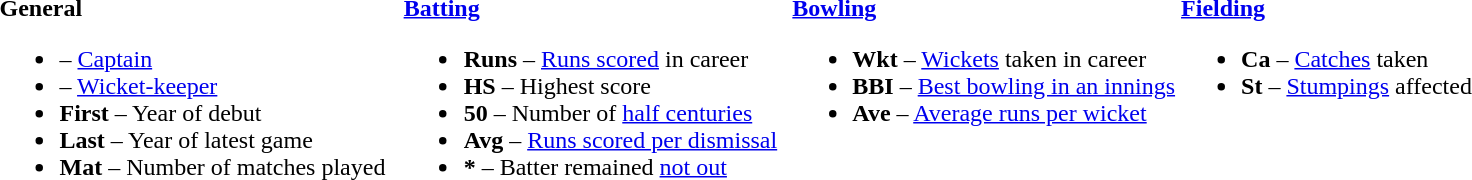<table>
<tr>
<td valign="top" style="width:26%"><br><strong>General</strong><ul><li> – <a href='#'>Captain</a></li><li> – <a href='#'>Wicket-keeper</a></li><li><strong>First</strong> – Year of debut</li><li><strong>Last</strong> – Year of latest game</li><li><strong>Mat</strong> – Number of matches played</li></ul></td>
<td valign="top" style="width:25%"><br><strong><a href='#'>Batting</a></strong><ul><li><strong>Runs</strong> – <a href='#'>Runs scored</a> in career</li><li><strong>HS</strong> – Highest score</li><li><strong>50</strong> – Number of <a href='#'>half centuries</a></li><li><strong>Avg</strong> – <a href='#'>Runs scored per dismissal</a></li><li><strong>*</strong> – Batter remained <a href='#'>not out</a></li></ul></td>
<td valign="top" style="width:25%"><br><strong><a href='#'>Bowling</a></strong><ul><li><strong>Wkt</strong> – <a href='#'>Wickets</a> taken in career</li><li><strong>BBI</strong> – <a href='#'>Best bowling in an innings</a></li><li><strong>Ave</strong> – <a href='#'>Average runs per wicket</a></li></ul></td>
<td valign="top" style="width:24%"><br><strong><a href='#'>Fielding</a></strong><ul><li><strong>Ca</strong> – <a href='#'>Catches</a> taken</li><li><strong>St</strong> – <a href='#'>Stumpings</a> affected</li></ul></td>
</tr>
</table>
